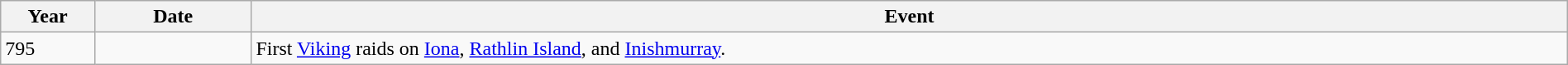<table class="wikitable" width="100%">
<tr>
<th style="width:6%">Year</th>
<th style="width:10%">Date</th>
<th>Event</th>
</tr>
<tr>
<td>795</td>
<td></td>
<td>First <a href='#'>Viking</a> raids on <a href='#'>Iona</a>, <a href='#'>Rathlin Island</a>, and <a href='#'>Inishmurray</a>.</td>
</tr>
</table>
